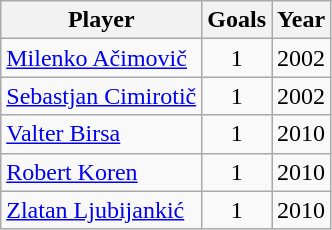<table class="wikitable" style="text-align: left;">
<tr>
<th>Player</th>
<th>Goals</th>
<th>Year</th>
</tr>
<tr>
<td><a href='#'>Milenko Ačimovič</a></td>
<td align=center>1</td>
<td>2002</td>
</tr>
<tr>
<td><a href='#'>Sebastjan Cimirotič</a></td>
<td align=center>1</td>
<td>2002</td>
</tr>
<tr>
<td><a href='#'>Valter Birsa</a></td>
<td align=center>1</td>
<td>2010</td>
</tr>
<tr>
<td><a href='#'>Robert Koren</a></td>
<td align=center>1</td>
<td>2010</td>
</tr>
<tr>
<td><a href='#'>Zlatan Ljubijankić</a></td>
<td align=center>1</td>
<td>2010</td>
</tr>
</table>
